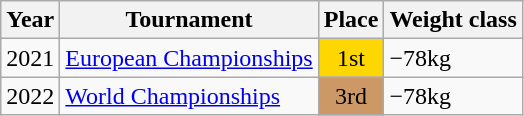<table class="wikitable">
<tr>
<th>Year</th>
<th>Tournament</th>
<th>Place</th>
<th>Weight class</th>
</tr>
<tr>
<td>2021</td>
<td><a href='#'>European Championships</a></td>
<td bgcolor="gold" align="center">1st</td>
<td>−78kg</td>
</tr>
<tr>
<td>2022</td>
<td><a href='#'>World Championships</a></td>
<td bgcolor="cc9966" align="center">3rd</td>
<td>−78kg</td>
</tr>
</table>
